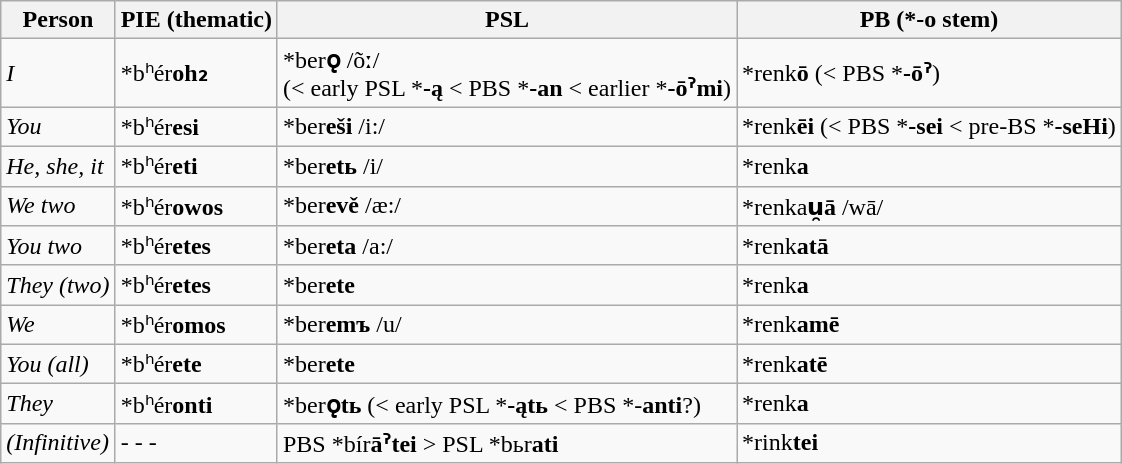<table class="wikitable sortable">
<tr>
<th>Person</th>
<th>PIE (thematic)</th>
<th>PSL</th>
<th>PB (*-o stem)</th>
</tr>
<tr>
<td><em>I</em></td>
<td>*bʰér<strong>oh₂</strong></td>
<td>*ber<strong>ǫ</strong> /õː/<br>(< early PSL *<strong>-ą</strong> < PBS *<strong>-an</strong> < earlier *<strong>-ōˀmi</strong>)</td>
<td>*renk<strong>ō</strong> (< PBS *<strong>-ōˀ</strong>)</td>
</tr>
<tr>
<td><em>You</em></td>
<td>*bʰér<strong>esi</strong></td>
<td>*ber<strong>eši</strong> /i:/</td>
<td>*renk<strong>ēi</strong> (< PBS *<strong>-sei</strong> < pre-BS *<strong>-seHi</strong>)</td>
</tr>
<tr>
<td><em>He, she, it</em></td>
<td>*bʰér<strong>eti</strong></td>
<td>*ber<strong>etь</strong> /i/</td>
<td>*renk<strong>a</strong></td>
</tr>
<tr>
<td><em>We two</em></td>
<td>*bʰér<strong>owos</strong></td>
<td>*ber<strong>evě</strong> /æ:/</td>
<td>*renka<strong>u̯ā</strong> /wā/</td>
</tr>
<tr>
<td><em>You two</em></td>
<td>*bʰér<strong>etes</strong></td>
<td>*ber<strong>eta</strong> /a:/</td>
<td>*renk<strong>atā</strong></td>
</tr>
<tr>
<td><em>They (two)</em></td>
<td>*bʰér<strong>etes</strong></td>
<td>*ber<strong>ete</strong></td>
<td>*renk<strong>a</strong></td>
</tr>
<tr>
<td><em>We</em></td>
<td>*bʰér<strong>omos</strong></td>
<td>*ber<strong>emъ</strong> /u/</td>
<td>*renk<strong>amē</strong></td>
</tr>
<tr>
<td><em>You (all)</em></td>
<td>*bʰér<strong>ete</strong></td>
<td>*ber<strong>ete</strong></td>
<td>*renk<strong>atē</strong></td>
</tr>
<tr>
<td><em>They</em></td>
<td>*bʰér<strong>onti</strong></td>
<td>*ber<strong>ǫtь</strong> (< early PSL *<strong>-ątь</strong> < PBS *-<strong>anti</strong>?)</td>
<td>*renk<strong>a</strong></td>
</tr>
<tr>
<td><em>(Infinitive)</em></td>
<td>- - -</td>
<td>PBS *bír<strong>āˀtei</strong> > PSL *bьr<strong>ati</strong></td>
<td>*rink<strong>tei</strong></td>
</tr>
</table>
